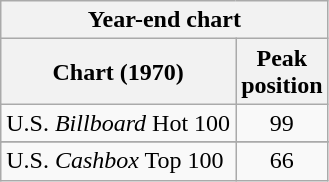<table class="wikitable">
<tr>
<th colspan=2>Year-end chart</th>
</tr>
<tr>
<th>Chart (1970)</th>
<th>Peak<br>position</th>
</tr>
<tr>
<td>U.S. <em>Billboard</em> Hot 100</td>
<td style="text-align:center;">99</td>
</tr>
<tr>
</tr>
<tr>
<td>U.S. <em>Cashbox</em> Top 100</td>
<td style="text-align:center;">66</td>
</tr>
</table>
